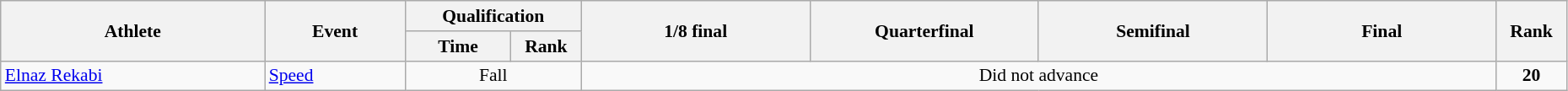<table class="wikitable" width="98%" style="text-align:center; font-size:90%">
<tr>
<th rowspan="2" width="15%">Athlete</th>
<th rowspan="2" width="8%">Event</th>
<th colspan="2" width="10%">Qualification</th>
<th rowspan="2" width="13%">1/8 final</th>
<th rowspan="2" width="13%">Quarterfinal</th>
<th rowspan="2" width="13%">Semifinal</th>
<th rowspan="2" width="13%">Final</th>
<th rowspan="2" width="4%">Rank</th>
</tr>
<tr>
<th width="6%">Time</th>
<th>Rank</th>
</tr>
<tr>
<td align="left"><a href='#'>Elnaz Rekabi</a></td>
<td align="left"><a href='#'>Speed</a></td>
<td colspan=2>Fall</td>
<td colspan=4>Did not advance</td>
<td align=center><strong>20</strong></td>
</tr>
</table>
